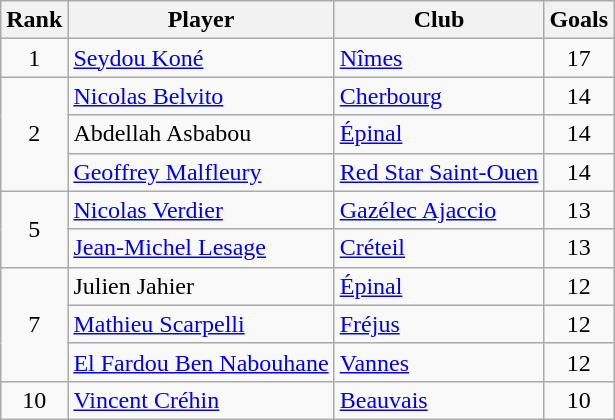<table class="wikitable" style="text-align:center">
<tr>
<th>Rank</th>
<th>Player</th>
<th>Club</th>
<th>Goals</th>
</tr>
<tr>
<td>1</td>
<td align="left"><a href='#'>Seydou Koné</a></td>
<td align="left"><a href='#'>Nîmes</a></td>
<td>17</td>
</tr>
<tr>
<td rowspan="3">2</td>
<td align="left"><a href='#'>Nicolas Belvito</a></td>
<td align="left"><a href='#'>Cherbourg</a></td>
<td>14</td>
</tr>
<tr>
<td align="left">Abdellah Asbabou</td>
<td align="left"><a href='#'>Épinal</a></td>
<td>14</td>
</tr>
<tr>
<td align="left"><a href='#'>Geoffrey Malfleury</a></td>
<td align="left"><a href='#'>Red Star Saint-Ouen</a></td>
<td>14</td>
</tr>
<tr>
<td rowspan="2">5</td>
<td align="left"><a href='#'>Nicolas Verdier</a></td>
<td align="left"><a href='#'>Gazélec Ajaccio</a></td>
<td>13</td>
</tr>
<tr>
<td align="left"><a href='#'>Jean-Michel Lesage</a></td>
<td align="left"><a href='#'>Créteil</a></td>
<td>13</td>
</tr>
<tr>
<td rowspan="3">7</td>
<td align="left">Julien Jahier</td>
<td align="left"><a href='#'>Épinal</a></td>
<td>12</td>
</tr>
<tr>
<td align="left"><a href='#'>Mathieu Scarpelli</a></td>
<td align="left"><a href='#'>Fréjus</a></td>
<td>12</td>
</tr>
<tr>
<td align="left"><a href='#'>El Fardou Ben Nabouhane</a></td>
<td align="left"><a href='#'>Vannes</a></td>
<td>12</td>
</tr>
<tr>
<td>10</td>
<td align="left"><a href='#'>Vincent Créhin</a></td>
<td align="left"><a href='#'>Beauvais</a></td>
<td>10</td>
</tr>
</table>
